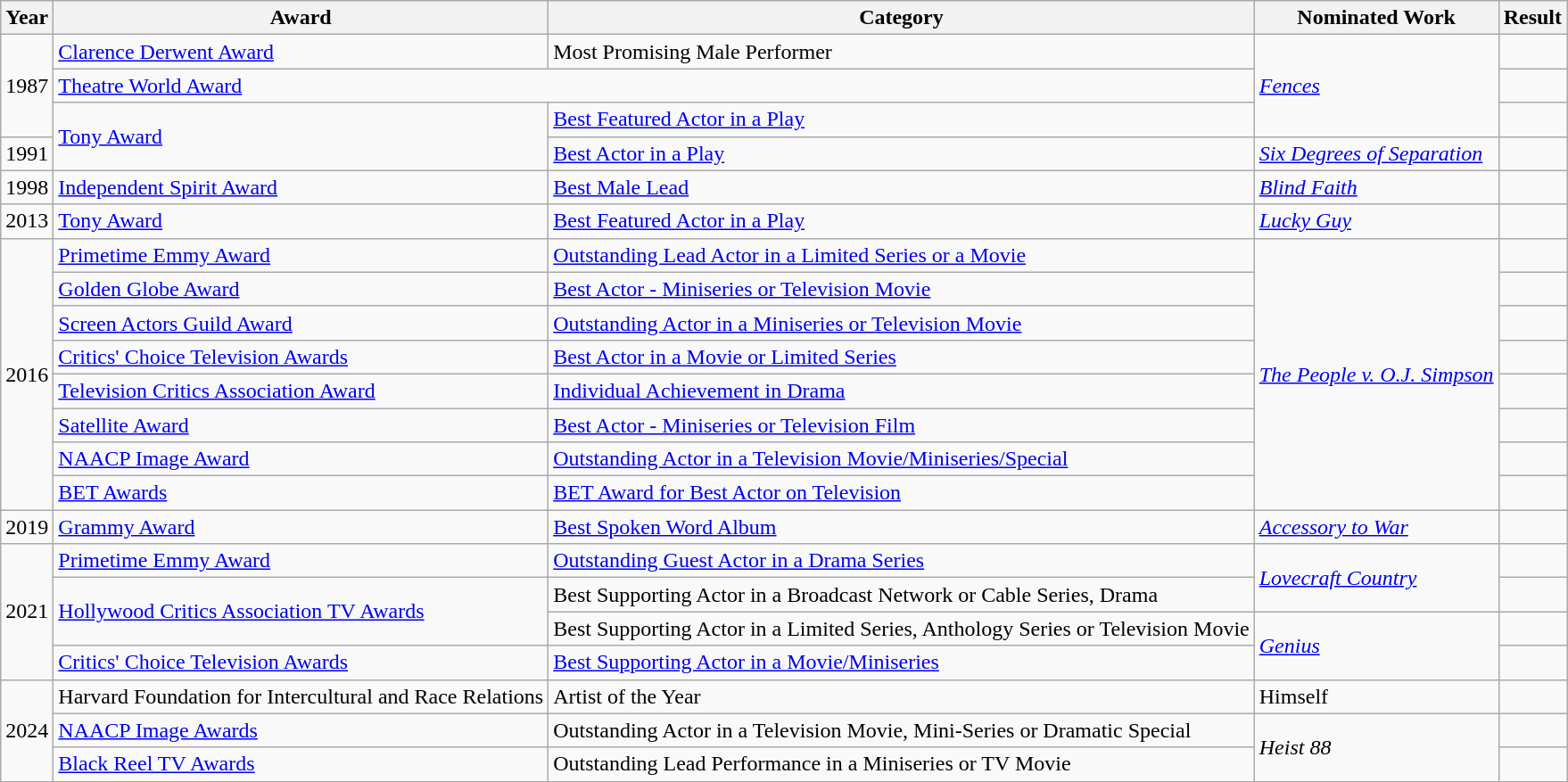<table class="wikitable">
<tr>
<th>Year</th>
<th>Award</th>
<th>Category</th>
<th>Nominated Work</th>
<th class="unsortable">Result</th>
</tr>
<tr>
<td rowspan=3>1987</td>
<td><a href='#'>Clarence Derwent Award</a></td>
<td>Most Promising Male Performer</td>
<td rowspan="3"><em><a href='#'>Fences</a></em></td>
<td></td>
</tr>
<tr>
<td colspan=2><a href='#'>Theatre World Award</a></td>
<td></td>
</tr>
<tr>
<td rowspan=2><a href='#'>Tony Award</a></td>
<td><a href='#'>Best Featured Actor in a Play</a></td>
<td></td>
</tr>
<tr>
<td>1991</td>
<td><a href='#'>Best Actor in a Play</a></td>
<td><em><a href='#'>Six Degrees of Separation</a></em></td>
<td></td>
</tr>
<tr>
<td>1998</td>
<td><a href='#'>Independent Spirit Award</a></td>
<td><a href='#'>Best Male Lead</a></td>
<td><em><a href='#'>Blind Faith</a></em></td>
<td></td>
</tr>
<tr>
<td>2013</td>
<td><a href='#'>Tony Award</a></td>
<td><a href='#'>Best Featured Actor in a Play</a></td>
<td><em><a href='#'>Lucky Guy</a></em></td>
<td></td>
</tr>
<tr>
<td rowspan=8>2016</td>
<td><a href='#'>Primetime Emmy Award</a></td>
<td><a href='#'>Outstanding Lead Actor in a Limited Series or a Movie</a></td>
<td rowspan=8><em><a href='#'>The People v. O.J. Simpson</a></em></td>
<td></td>
</tr>
<tr>
<td><a href='#'>Golden Globe Award</a></td>
<td><a href='#'>Best Actor - Miniseries or Television Movie</a></td>
<td></td>
</tr>
<tr>
<td><a href='#'>Screen Actors Guild Award</a></td>
<td><a href='#'>Outstanding Actor in a Miniseries or Television Movie</a></td>
<td></td>
</tr>
<tr>
<td><a href='#'>Critics' Choice Television Awards</a></td>
<td><a href='#'>Best Actor in a Movie or Limited Series</a></td>
<td></td>
</tr>
<tr>
<td><a href='#'>Television Critics Association Award</a></td>
<td><a href='#'>Individual Achievement in Drama</a></td>
<td></td>
</tr>
<tr>
<td><a href='#'>Satellite Award</a></td>
<td><a href='#'>Best Actor - Miniseries or Television Film</a></td>
<td></td>
</tr>
<tr>
<td><a href='#'>NAACP Image Award</a></td>
<td><a href='#'>Outstanding Actor in a Television Movie/Miniseries/Special</a></td>
<td></td>
</tr>
<tr>
<td><a href='#'>BET Awards</a></td>
<td><a href='#'>BET Award for Best Actor on Television</a></td>
<td></td>
</tr>
<tr>
<td>2019</td>
<td><a href='#'>Grammy Award</a></td>
<td><a href='#'>Best Spoken Word Album</a></td>
<td><em><a href='#'>Accessory to War</a></em></td>
<td></td>
</tr>
<tr>
<td rowspan=4>2021</td>
<td><a href='#'>Primetime Emmy Award</a></td>
<td><a href='#'>Outstanding Guest Actor in a Drama Series</a></td>
<td rowspan=2><em><a href='#'>Lovecraft Country</a></em></td>
<td></td>
</tr>
<tr>
<td rowspan=2><a href='#'>Hollywood Critics Association TV Awards</a></td>
<td>Best Supporting Actor in a Broadcast Network or Cable Series, Drama</td>
<td></td>
</tr>
<tr>
<td>Best Supporting Actor in a Limited Series, Anthology Series or Television Movie</td>
<td rowspan=2><em><a href='#'>Genius</a></em></td>
<td></td>
</tr>
<tr>
<td><a href='#'>Critics' Choice Television Awards</a></td>
<td><a href='#'>Best Supporting Actor in a Movie/Miniseries</a></td>
<td></td>
</tr>
<tr>
<td rowspan=3>2024</td>
<td>Harvard Foundation for Intercultural and Race Relations</td>
<td>Artist of the Year</td>
<td>Himself</td>
<td></td>
</tr>
<tr>
<td><a href='#'>NAACP Image Awards</a></td>
<td>Outstanding Actor in a Television Movie, Mini-Series or Dramatic Special</td>
<td rowspan=2><em>Heist 88</em></td>
<td></td>
</tr>
<tr>
<td><a href='#'>Black Reel TV Awards</a></td>
<td>Outstanding Lead Performance in a Miniseries or TV Movie</td>
<td></td>
</tr>
</table>
